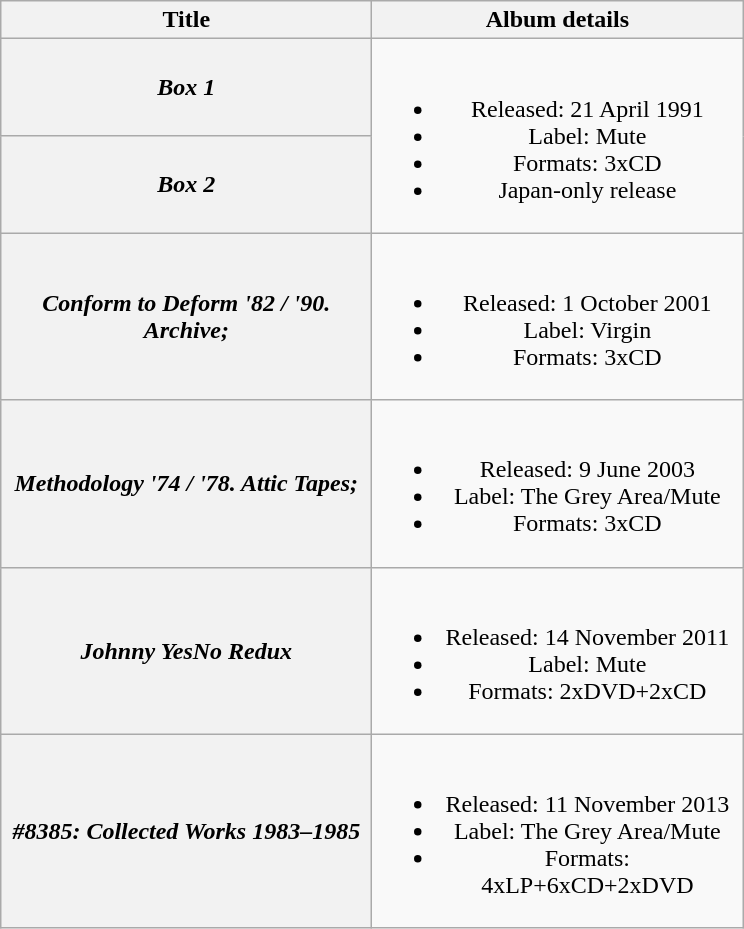<table class="wikitable plainrowheaders" style="text-align:center;">
<tr>
<th scope="col" style="width:15em;">Title</th>
<th scope="col" style="width:15em;">Album details</th>
</tr>
<tr>
<th scope="row"><em>Box 1</em></th>
<td rowspan="2"><br><ul><li>Released: 21 April 1991</li><li>Label: Mute</li><li>Formats: 3xCD</li><li>Japan-only release</li></ul></td>
</tr>
<tr>
<th scope="row"><em>Box 2</em></th>
</tr>
<tr>
<th scope="row"><em>Conform to Deform '82 / '90. Archive;</em></th>
<td><br><ul><li>Released: 1 October 2001</li><li>Label: Virgin</li><li>Formats: 3xCD</li></ul></td>
</tr>
<tr>
<th scope="row"><em>Methodology '74 / '78. Attic Tapes;</em></th>
<td><br><ul><li>Released: 9 June 2003</li><li>Label: The Grey Area/Mute</li><li>Formats: 3xCD</li></ul></td>
</tr>
<tr>
<th scope="row"><em>Johnny YesNo Redux</em></th>
<td><br><ul><li>Released: 14 November 2011</li><li>Label: Mute</li><li>Formats: 2xDVD+2xCD</li></ul></td>
</tr>
<tr>
<th scope="row"><em>#8385: Collected Works 1983–1985</em></th>
<td><br><ul><li>Released: 11 November 2013</li><li>Label: The Grey Area/Mute</li><li>Formats: 4xLP+6xCD+2xDVD</li></ul></td>
</tr>
</table>
